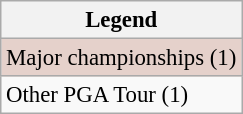<table class="wikitable" style="font-size:95%;">
<tr>
<th>Legend</th>
</tr>
<tr style="background:#e5d1cb;">
<td>Major championships (1)</td>
</tr>
<tr>
<td>Other PGA Tour (1)</td>
</tr>
</table>
